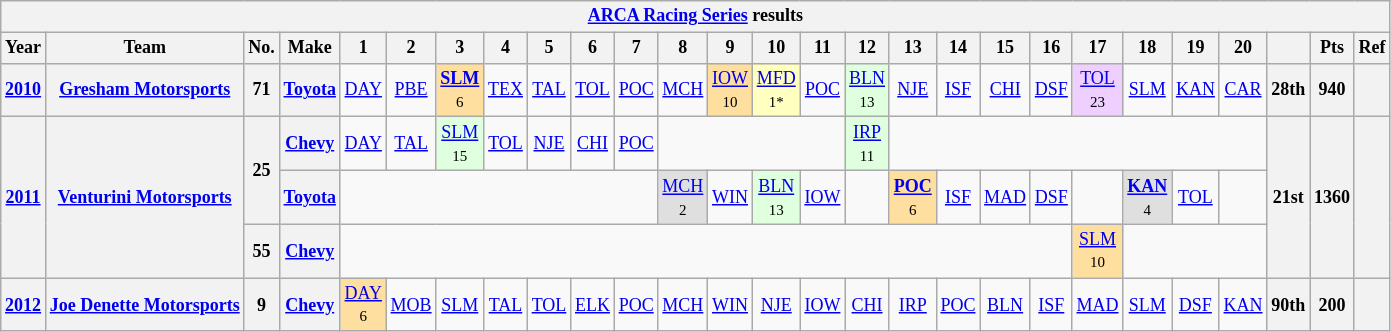<table class="wikitable" style="text-align:center; font-size:75%">
<tr>
<th colspan=45><a href='#'>ARCA Racing Series</a> results</th>
</tr>
<tr>
<th>Year</th>
<th>Team</th>
<th>No.</th>
<th>Make</th>
<th>1</th>
<th>2</th>
<th>3</th>
<th>4</th>
<th>5</th>
<th>6</th>
<th>7</th>
<th>8</th>
<th>9</th>
<th>10</th>
<th>11</th>
<th>12</th>
<th>13</th>
<th>14</th>
<th>15</th>
<th>16</th>
<th>17</th>
<th>18</th>
<th>19</th>
<th>20</th>
<th></th>
<th>Pts</th>
<th>Ref</th>
</tr>
<tr>
<th><a href='#'>2010</a></th>
<th><a href='#'>Gresham Motorsports</a></th>
<th>71</th>
<th><a href='#'>Toyota</a></th>
<td><a href='#'>DAY</a></td>
<td><a href='#'>PBE</a></td>
<td style="background:#FFDF9F;"><strong><a href='#'>SLM</a></strong> <br><small>6</small></td>
<td><a href='#'>TEX</a></td>
<td><a href='#'>TAL</a></td>
<td><a href='#'>TOL</a></td>
<td><a href='#'>POC</a></td>
<td><a href='#'>MCH</a></td>
<td style="background:#FFDF9F;"><a href='#'>IOW</a> <br><small>10</small></td>
<td style="background:#FFFFBF;"><a href='#'>MFD</a> <br><small>1*</small></td>
<td><a href='#'>POC</a></td>
<td style="background:#DFFFDF;"><a href='#'>BLN</a> <br><small>13</small></td>
<td><a href='#'>NJE</a></td>
<td><a href='#'>ISF</a></td>
<td><a href='#'>CHI</a></td>
<td><a href='#'>DSF</a></td>
<td style="background:#EFCFFF;"><a href='#'>TOL</a> <br><small>23</small></td>
<td><a href='#'>SLM</a></td>
<td><a href='#'>KAN</a></td>
<td><a href='#'>CAR</a></td>
<th>28th</th>
<th>940</th>
<th></th>
</tr>
<tr>
<th rowspan=3><a href='#'>2011</a></th>
<th rowspan=3><a href='#'>Venturini Motorsports</a></th>
<th rowspan=2>25</th>
<th><a href='#'>Chevy</a></th>
<td><a href='#'>DAY</a></td>
<td><a href='#'>TAL</a></td>
<td style="background:#DFFFDF;"><a href='#'>SLM</a> <br><small>15</small></td>
<td><a href='#'>TOL</a></td>
<td><a href='#'>NJE</a></td>
<td><a href='#'>CHI</a></td>
<td><a href='#'>POC</a></td>
<td colspan=4></td>
<td style="background:#DFFFDF;"><a href='#'>IRP</a> <br><small>11</small></td>
<td colspan=8></td>
<th rowspan=3>21st</th>
<th rowspan=3>1360</th>
<th rowspan=3></th>
</tr>
<tr>
<th><a href='#'>Toyota</a></th>
<td colspan=7></td>
<td style="background:#DFDFDF;"><a href='#'>MCH</a> <br><small>2</small></td>
<td><a href='#'>WIN</a></td>
<td style="background:#DFFFDF;"><a href='#'>BLN</a> <br><small>13</small></td>
<td><a href='#'>IOW</a></td>
<td></td>
<td style="background:#FFDF9F;"><strong><a href='#'>POC</a></strong> <br><small>6</small></td>
<td><a href='#'>ISF</a></td>
<td><a href='#'>MAD</a></td>
<td><a href='#'>DSF</a></td>
<td></td>
<td style="background:#DFDFDF;"><strong><a href='#'>KAN</a></strong> <br><small>4</small></td>
<td><a href='#'>TOL</a></td>
<td></td>
</tr>
<tr>
<th>55</th>
<th><a href='#'>Chevy</a></th>
<td colspan=16></td>
<td style="background:#FFDF9F;"><a href='#'>SLM</a> <br><small>10</small></td>
<td colspan=3></td>
</tr>
<tr>
<th><a href='#'>2012</a></th>
<th><a href='#'>Joe Denette Motorsports</a></th>
<th>9</th>
<th><a href='#'>Chevy</a></th>
<td style="background:#FFDF9F;"><a href='#'>DAY</a> <br><small>6</small></td>
<td><a href='#'>MOB</a></td>
<td><a href='#'>SLM</a></td>
<td><a href='#'>TAL</a></td>
<td><a href='#'>TOL</a></td>
<td><a href='#'>ELK</a></td>
<td><a href='#'>POC</a></td>
<td><a href='#'>MCH</a></td>
<td><a href='#'>WIN</a></td>
<td><a href='#'>NJE</a></td>
<td><a href='#'>IOW</a></td>
<td><a href='#'>CHI</a></td>
<td><a href='#'>IRP</a></td>
<td><a href='#'>POC</a></td>
<td><a href='#'>BLN</a></td>
<td><a href='#'>ISF</a></td>
<td><a href='#'>MAD</a></td>
<td><a href='#'>SLM</a></td>
<td><a href='#'>DSF</a></td>
<td><a href='#'>KAN</a></td>
<th>90th</th>
<th>200</th>
<th></th>
</tr>
</table>
